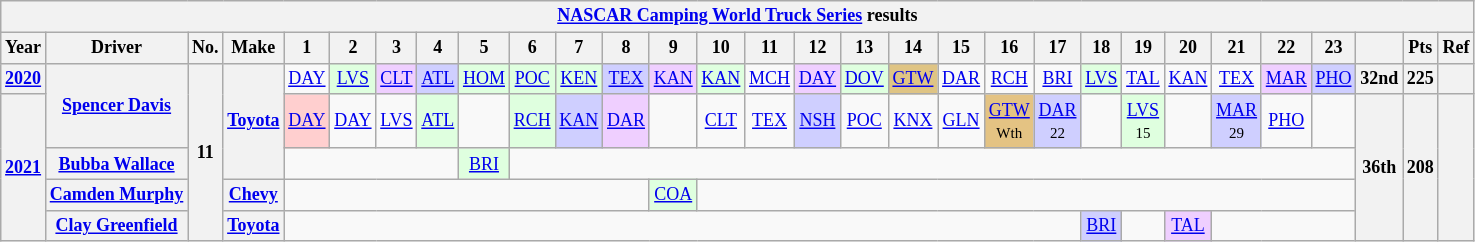<table class="wikitable mw-collapsible mw-collapsed" style="text-align:center; font-size:75%">
<tr>
<th colspan="30"><a href='#'>NASCAR Camping World Truck Series</a> results</th>
</tr>
<tr>
<th>Year</th>
<th>Driver</th>
<th>No.</th>
<th>Make</th>
<th>1</th>
<th>2</th>
<th>3</th>
<th>4</th>
<th>5</th>
<th>6</th>
<th>7</th>
<th>8</th>
<th>9</th>
<th>10</th>
<th>11</th>
<th>12</th>
<th>13</th>
<th>14</th>
<th>15</th>
<th>16</th>
<th>17</th>
<th>18</th>
<th>19</th>
<th>20</th>
<th>21</th>
<th>22</th>
<th>23</th>
<th></th>
<th>Pts</th>
<th>Ref</th>
</tr>
<tr>
<th><a href='#'>2020</a></th>
<th rowspan="2"><a href='#'>Spencer Davis</a></th>
<th rowspan="5">11</th>
<th rowspan="3"><a href='#'>Toyota</a></th>
<td><a href='#'>DAY</a></td>
<td style="background:#DFFFDF;"><a href='#'>LVS</a><br></td>
<td style="background:#EFCFFF;"><a href='#'>CLT</a><br></td>
<td style="background:#CFCFFF;"><a href='#'>ATL</a><br></td>
<td style="background:#DFFFDF;"><a href='#'>HOM</a><br></td>
<td style="background:#DFFFDF;"><a href='#'>POC</a><br></td>
<td style="background:#DFFFDF;"><a href='#'>KEN</a><br></td>
<td style="background:#CFCFFF;"><a href='#'>TEX</a><br></td>
<td style="background:#EFCFFF;"><a href='#'>KAN</a><br></td>
<td style="background:#DFFFDF;"><a href='#'>KAN</a><br></td>
<td><a href='#'>MCH</a></td>
<td style="background:#EFCFFF;"><a href='#'>DAY</a><br></td>
<td style="background:#DFFFDF;"><a href='#'>DOV</a><br></td>
<td style="background:#DFC484;"><a href='#'>GTW</a><br></td>
<td><a href='#'>DAR</a></td>
<td><a href='#'>RCH</a></td>
<td><a href='#'>BRI</a></td>
<td style="background:#DFFFDF;"><a href='#'>LVS</a><br></td>
<td><a href='#'>TAL</a></td>
<td><a href='#'>KAN</a></td>
<td><a href='#'>TEX</a></td>
<td style="background:#EFCFFF;"><a href='#'>MAR</a><br></td>
<td style="background:#CFCFFF;"><a href='#'>PHO</a><br></td>
<th>32nd</th>
<th>225</th>
<th></th>
</tr>
<tr>
<th rowspan="4"><a href='#'>2021</a></th>
<td style="background:#FFCFCF;"><a href='#'>DAY</a><br></td>
<td><a href='#'>DAY</a></td>
<td><a href='#'>LVS</a></td>
<td style="background:#DFFFDF;"><a href='#'>ATL</a><br></td>
<td></td>
<td style="background:#DFFFDF;"><a href='#'>RCH</a><br></td>
<td style="background:#CFCFFF;"><a href='#'>KAN</a><br></td>
<td style="background:#EFCFFF;"><a href='#'>DAR</a><br></td>
<td></td>
<td><a href='#'>CLT</a></td>
<td><a href='#'>TEX</a></td>
<td style="background:#CFCFFF;"><a href='#'>NSH</a><br></td>
<td><a href='#'>POC</a></td>
<td><a href='#'>KNX</a></td>
<td><a href='#'>GLN</a></td>
<td style="background:#E4C383;"><a href='#'>GTW</a><br><small>Wth</small></td>
<td style="background:#CFCFFF;"><a href='#'>DAR</a><br><small>22</small></td>
<td></td>
<td style="background:#DFFFDF;"><a href='#'>LVS</a><br><small>15</small></td>
<td></td>
<td style="background:#CFCFFF;"><a href='#'>MAR</a><br><small>29</small></td>
<td><a href='#'>PHO</a></td>
<td></td>
<th rowspan="4">36th</th>
<th rowspan="4">208</th>
<th rowspan="4"></th>
</tr>
<tr>
<th><a href='#'>Bubba Wallace</a></th>
<td colspan="4"></td>
<td style="background:#DFFFDF;"><a href='#'>BRI</a><br></td>
<td colspan="18"></td>
</tr>
<tr>
<th><a href='#'>Camden Murphy</a></th>
<th><a href='#'>Chevy</a></th>
<td colspan="8"></td>
<td style="background:#DFFFDF;"><a href='#'>COA</a><br></td>
<td colspan="14"></td>
</tr>
<tr>
<th><a href='#'>Clay Greenfield</a></th>
<th><a href='#'>Toyota</a></th>
<td colspan="17"></td>
<td style="background:#CFCFFF;"><a href='#'>BRI</a><br></td>
<td></td>
<td style="background:#EFCFFF;"><a href='#'>TAL</a><br></td>
<td colspan="3"></td>
</tr>
</table>
